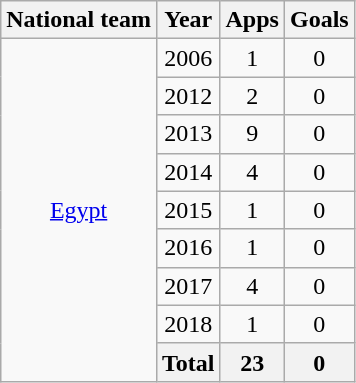<table class="wikitable" style="text-align:center">
<tr>
<th>National team</th>
<th>Year</th>
<th>Apps</th>
<th>Goals</th>
</tr>
<tr>
<td rowspan="9"><a href='#'>Egypt</a></td>
<td>2006</td>
<td>1</td>
<td>0</td>
</tr>
<tr>
<td>2012</td>
<td>2</td>
<td>0</td>
</tr>
<tr>
<td>2013</td>
<td>9</td>
<td>0</td>
</tr>
<tr>
<td>2014</td>
<td>4</td>
<td>0</td>
</tr>
<tr>
<td>2015</td>
<td>1</td>
<td>0</td>
</tr>
<tr>
<td>2016</td>
<td>1</td>
<td>0</td>
</tr>
<tr>
<td>2017</td>
<td>4</td>
<td>0</td>
</tr>
<tr>
<td>2018</td>
<td>1</td>
<td>0</td>
</tr>
<tr>
<th>Total</th>
<th>23</th>
<th>0</th>
</tr>
</table>
